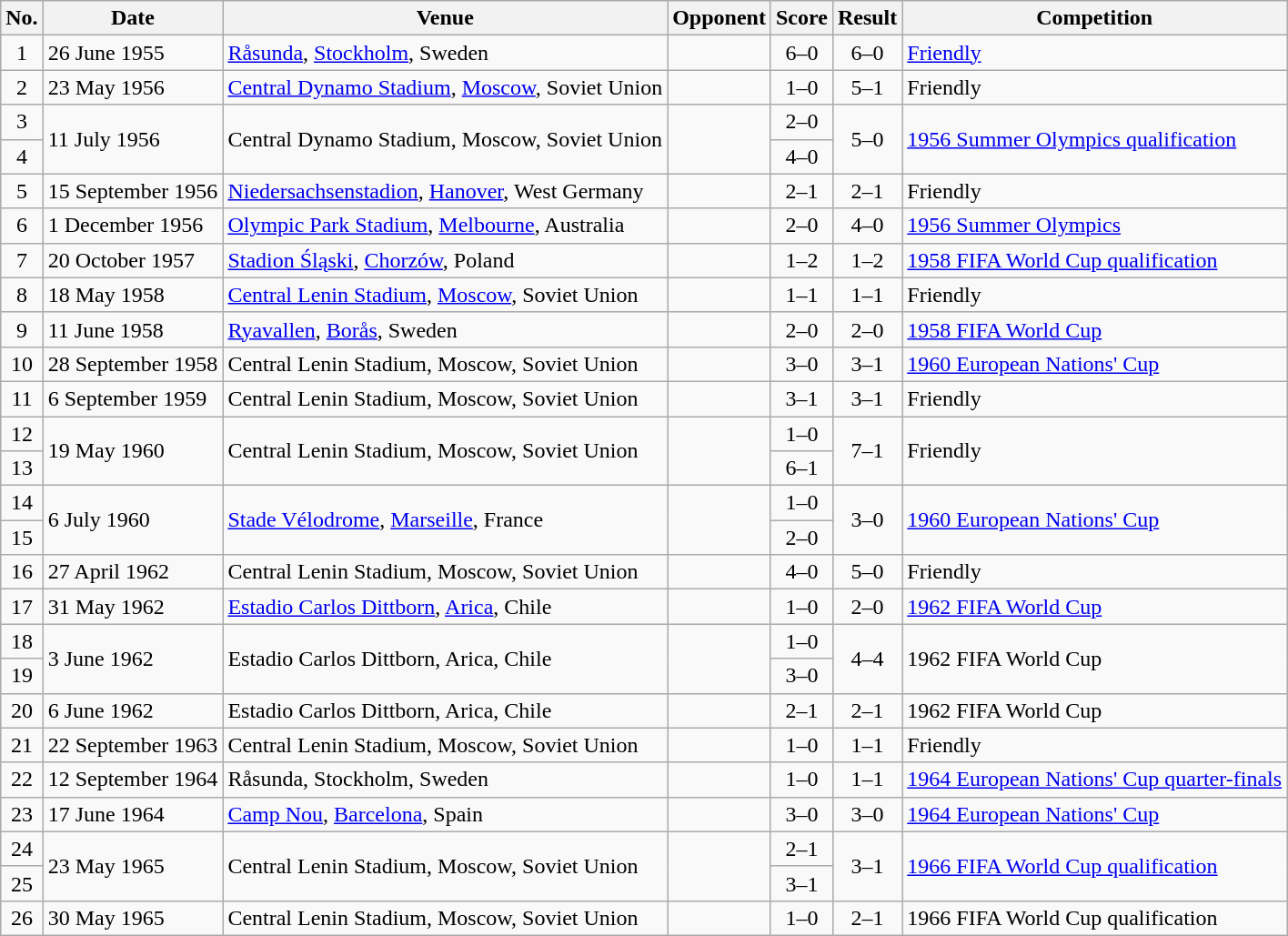<table class="wikitable sortable">
<tr>
<th scope="col">No.</th>
<th scope="col">Date</th>
<th scope="col">Venue</th>
<th scope="col">Opponent</th>
<th scope="col">Score</th>
<th scope="col">Result</th>
<th scope="col">Competition</th>
</tr>
<tr>
<td style="text-align:center">1</td>
<td>26 June 1955</td>
<td><a href='#'>Råsunda</a>, <a href='#'>Stockholm</a>, Sweden</td>
<td></td>
<td style="text-align:center">6–0</td>
<td style="text-align:center">6–0</td>
<td><a href='#'>Friendly</a></td>
</tr>
<tr>
<td style="text-align:center">2</td>
<td>23 May 1956</td>
<td><a href='#'>Central Dynamo Stadium</a>, <a href='#'>Moscow</a>, Soviet Union</td>
<td></td>
<td style="text-align:center">1–0</td>
<td style="text-align:center">5–1</td>
<td>Friendly</td>
</tr>
<tr>
<td style="text-align:center">3</td>
<td rowspan="2">11 July 1956</td>
<td rowspan="2">Central Dynamo Stadium, Moscow, Soviet Union</td>
<td rowspan="2"></td>
<td style="text-align:center">2–0</td>
<td rowspan="2" style="text-align:center">5–0</td>
<td rowspan="2"><a href='#'>1956 Summer Olympics qualification</a></td>
</tr>
<tr>
<td style="text-align:center">4</td>
<td style="text-align:center">4–0</td>
</tr>
<tr>
<td style="text-align:center">5</td>
<td>15 September 1956</td>
<td><a href='#'>Niedersachsenstadion</a>, <a href='#'>Hanover</a>, West Germany</td>
<td></td>
<td style="text-align:center">2–1</td>
<td style="text-align:center">2–1</td>
<td>Friendly</td>
</tr>
<tr>
<td style="text-align:center">6</td>
<td>1 December 1956</td>
<td><a href='#'>Olympic Park Stadium</a>, <a href='#'>Melbourne</a>, Australia</td>
<td></td>
<td style="text-align:center">2–0</td>
<td style="text-align:center">4–0</td>
<td><a href='#'>1956 Summer Olympics</a></td>
</tr>
<tr>
<td style="text-align:center">7</td>
<td>20 October 1957</td>
<td><a href='#'>Stadion Śląski</a>, <a href='#'>Chorzów</a>, Poland</td>
<td></td>
<td style="text-align:center">1–2</td>
<td style="text-align:center">1–2</td>
<td><a href='#'>1958 FIFA World Cup qualification</a></td>
</tr>
<tr>
<td style="text-align:center">8</td>
<td>18 May 1958</td>
<td><a href='#'>Central Lenin Stadium</a>, <a href='#'>Moscow</a>, Soviet Union</td>
<td></td>
<td style="text-align:center">1–1</td>
<td style="text-align:center">1–1</td>
<td>Friendly</td>
</tr>
<tr>
<td style="text-align:center">9</td>
<td>11 June 1958</td>
<td><a href='#'>Ryavallen</a>, <a href='#'>Borås</a>, Sweden</td>
<td></td>
<td style="text-align:center">2–0</td>
<td style="text-align:center">2–0</td>
<td><a href='#'>1958 FIFA World Cup</a></td>
</tr>
<tr>
<td style="text-align:center">10</td>
<td>28 September 1958</td>
<td>Central Lenin Stadium, Moscow, Soviet Union</td>
<td></td>
<td style="text-align:center">3–0</td>
<td style="text-align:center">3–1</td>
<td><a href='#'>1960 European Nations' Cup</a></td>
</tr>
<tr>
<td style="text-align:center">11</td>
<td>6 September 1959</td>
<td>Central Lenin Stadium, Moscow, Soviet Union</td>
<td></td>
<td style="text-align:center">3–1</td>
<td style="text-align:center">3–1</td>
<td>Friendly</td>
</tr>
<tr>
<td style="text-align:center">12</td>
<td rowspan="2">19 May 1960</td>
<td rowspan="2">Central Lenin Stadium, Moscow, Soviet Union</td>
<td rowspan="2"></td>
<td style="text-align:center">1–0</td>
<td rowspan="2" style="text-align:center">7–1</td>
<td rowspan="2">Friendly</td>
</tr>
<tr>
<td style="text-align:center">13</td>
<td style="text-align:center">6–1</td>
</tr>
<tr>
<td style="text-align:center">14</td>
<td rowspan="2">6 July 1960</td>
<td rowspan="2"><a href='#'>Stade Vélodrome</a>, <a href='#'>Marseille</a>, France</td>
<td rowspan="2"></td>
<td style="text-align:center">1–0</td>
<td rowspan="2" style="text-align:center">3–0</td>
<td rowspan="2"><a href='#'>1960 European Nations' Cup</a></td>
</tr>
<tr>
<td style="text-align:center">15</td>
<td style="text-align:center">2–0</td>
</tr>
<tr>
<td style="text-align:center">16</td>
<td>27 April 1962</td>
<td>Central Lenin Stadium, Moscow, Soviet Union</td>
<td></td>
<td style="text-align:center">4–0</td>
<td style="text-align:center">5–0</td>
<td>Friendly</td>
</tr>
<tr>
<td style="text-align:center">17</td>
<td>31 May 1962</td>
<td><a href='#'>Estadio Carlos Dittborn</a>, <a href='#'>Arica</a>, Chile</td>
<td></td>
<td style="text-align:center">1–0</td>
<td style="text-align:center">2–0</td>
<td><a href='#'>1962 FIFA World Cup</a></td>
</tr>
<tr>
<td style="text-align:center">18</td>
<td rowspan="2">3 June 1962</td>
<td rowspan="2">Estadio Carlos Dittborn, Arica, Chile</td>
<td rowspan="2"></td>
<td style="text-align:center">1–0</td>
<td rowspan="2" style="text-align:center">4–4</td>
<td rowspan="2">1962 FIFA World Cup</td>
</tr>
<tr>
<td style="text-align:center">19</td>
<td style="text-align:center">3–0</td>
</tr>
<tr>
<td style="text-align:center">20</td>
<td>6 June 1962</td>
<td>Estadio Carlos Dittborn, Arica, Chile</td>
<td></td>
<td style="text-align:center">2–1</td>
<td style="text-align:center">2–1</td>
<td>1962 FIFA World Cup</td>
</tr>
<tr>
<td style="text-align:center">21</td>
<td>22 September 1963</td>
<td>Central Lenin Stadium, Moscow, Soviet Union</td>
<td></td>
<td style="text-align:center">1–0</td>
<td style="text-align:center">1–1</td>
<td>Friendly</td>
</tr>
<tr>
<td style="text-align:center">22</td>
<td>12 September 1964</td>
<td>Råsunda, Stockholm, Sweden</td>
<td></td>
<td style="text-align:center">1–0</td>
<td style="text-align:center">1–1</td>
<td><a href='#'>1964 European Nations' Cup quarter-finals</a></td>
</tr>
<tr>
<td style="text-align:center">23</td>
<td>17 June 1964</td>
<td><a href='#'>Camp Nou</a>, <a href='#'>Barcelona</a>, Spain</td>
<td></td>
<td style="text-align:center">3–0</td>
<td style="text-align:center">3–0</td>
<td><a href='#'>1964 European Nations' Cup</a></td>
</tr>
<tr>
<td style="text-align:center">24</td>
<td rowspan="2">23 May 1965</td>
<td rowspan="2">Central Lenin Stadium, Moscow, Soviet Union</td>
<td rowspan="2"></td>
<td style="text-align:center">2–1</td>
<td rowspan="2" style="text-align:center">3–1</td>
<td rowspan="2"><a href='#'>1966 FIFA World Cup qualification</a></td>
</tr>
<tr>
<td style="text-align:center">25</td>
<td style="text-align:center">3–1</td>
</tr>
<tr>
<td style="text-align:center">26</td>
<td>30 May 1965</td>
<td>Central Lenin Stadium, Moscow, Soviet Union</td>
<td></td>
<td style="text-align:center">1–0</td>
<td style="text-align:center">2–1</td>
<td>1966 FIFA World Cup qualification</td>
</tr>
</table>
